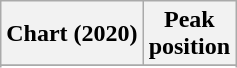<table class="wikitable sortable plainrowheaders" style="text-align:center">
<tr>
<th scope="col">Chart (2020)</th>
<th scope="col">Peak<br>position</th>
</tr>
<tr>
</tr>
<tr>
</tr>
</table>
